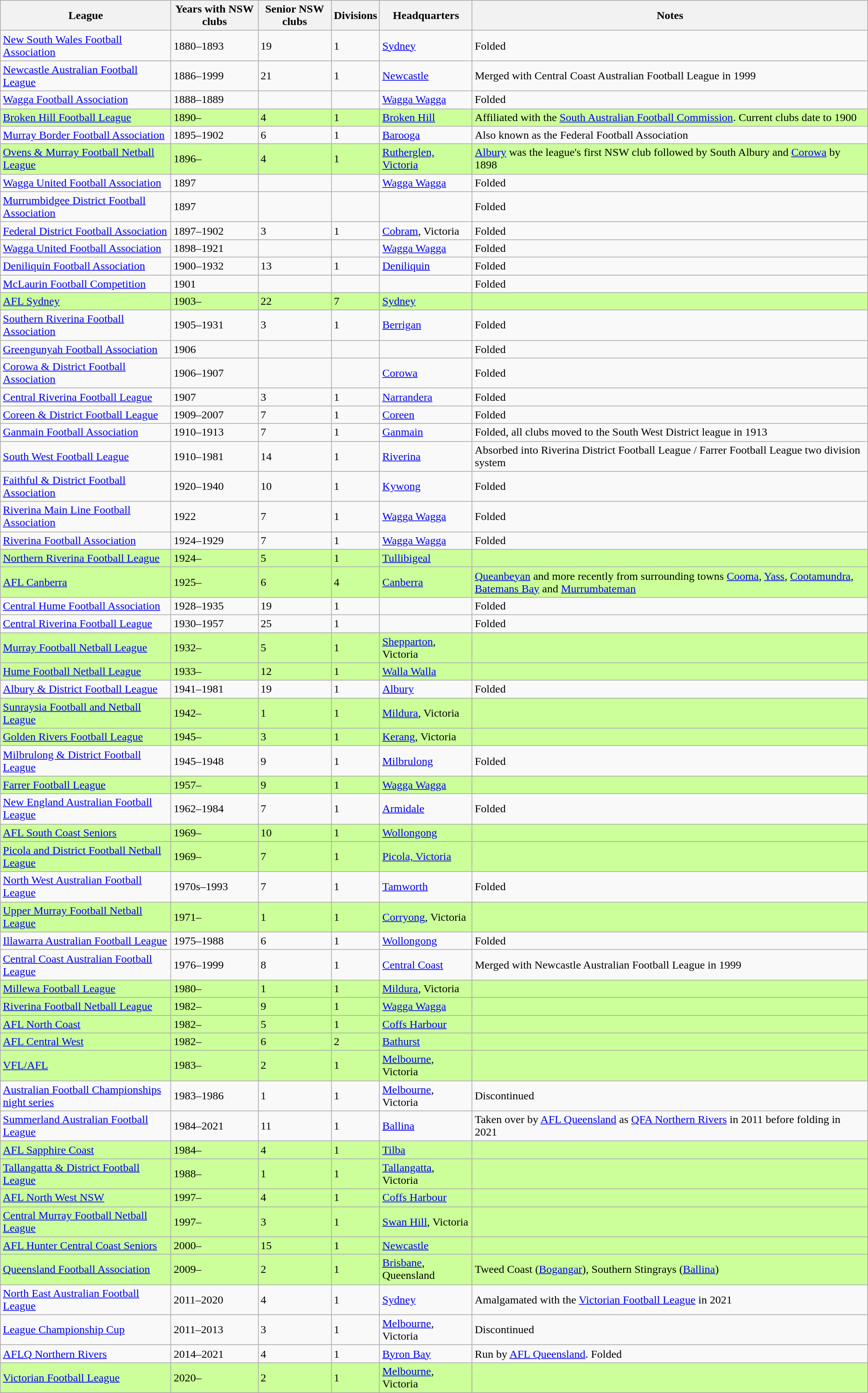<table class="wikitable sortable" style="font-size:100%">
<tr>
<th>League</th>
<th>Years with NSW clubs</th>
<th>Senior NSW clubs</th>
<th>Divisions</th>
<th>Headquarters</th>
<th>Notes</th>
</tr>
<tr>
<td><a href='#'>New South Wales Football Association</a></td>
<td>1880–1893</td>
<td>19</td>
<td>1</td>
<td><a href='#'>Sydney</a></td>
<td>Folded</td>
</tr>
<tr>
<td><a href='#'>Newcastle Australian Football League</a></td>
<td>1886–1999</td>
<td>21</td>
<td>1</td>
<td><a href='#'>Newcastle</a></td>
<td>Merged with Central Coast Australian Football League in 1999</td>
</tr>
<tr>
<td><a href='#'>Wagga Football Association</a></td>
<td>1888–1889</td>
<td></td>
<td></td>
<td><a href='#'>Wagga Wagga</a></td>
<td>Folded</td>
</tr>
<tr bgcolor="#CCFF99">
<td><a href='#'>Broken Hill Football League</a></td>
<td>1890–</td>
<td>4</td>
<td>1</td>
<td><a href='#'>Broken Hill</a></td>
<td> Affiliated with the <a href='#'>South Australian Football Commission</a>. Current clubs date to 1900</td>
</tr>
<tr>
<td><a href='#'>Murray Border Football Association</a></td>
<td>1895–1902</td>
<td>6</td>
<td>1</td>
<td><a href='#'>Barooga</a></td>
<td>Also known as the Federal Football Association</td>
</tr>
<tr bgcolor="#CCFF99">
<td><a href='#'>Ovens & Murray Football Netball League</a></td>
<td>1896–</td>
<td>4</td>
<td>1</td>
<td><a href='#'>Rutherglen, Victoria</a></td>
<td> <a href='#'>Albury</a> was the league's first NSW club followed by South Albury and <a href='#'>Corowa</a> by 1898</td>
</tr>
<tr>
<td><a href='#'>Wagga United Football Association</a></td>
<td>1897</td>
<td></td>
<td></td>
<td><a href='#'>Wagga Wagga</a></td>
<td>Folded</td>
</tr>
<tr>
<td><a href='#'>Murrumbidgee District Football Association</a></td>
<td>1897</td>
<td></td>
<td></td>
<td></td>
<td>Folded</td>
</tr>
<tr>
<td><a href='#'>Federal District Football Association</a></td>
<td>1897–1902</td>
<td>3</td>
<td>1</td>
<td><a href='#'>Cobram</a>, Victoria</td>
<td>Folded</td>
</tr>
<tr>
<td><a href='#'>Wagga United Football Association</a></td>
<td>1898–1921</td>
<td></td>
<td></td>
<td><a href='#'>Wagga Wagga</a></td>
<td>Folded</td>
</tr>
<tr>
<td><a href='#'>Deniliquin Football Association</a></td>
<td>1900–1932</td>
<td>13</td>
<td>1</td>
<td><a href='#'>Deniliquin</a></td>
<td>Folded</td>
</tr>
<tr>
<td><a href='#'>McLaurin Football Competition</a></td>
<td>1901</td>
<td></td>
<td></td>
<td></td>
<td>Folded</td>
</tr>
<tr bgcolor="#CCFF99">
<td><a href='#'>AFL Sydney</a></td>
<td>1903–</td>
<td>22</td>
<td>7</td>
<td><a href='#'>Sydney</a></td>
<td></td>
</tr>
<tr>
<td><a href='#'>Southern Riverina Football Association</a></td>
<td>1905–1931</td>
<td>3</td>
<td>1</td>
<td><a href='#'>Berrigan</a></td>
<td>Folded</td>
</tr>
<tr>
<td><a href='#'>Greengunyah Football Association</a></td>
<td>1906</td>
<td></td>
<td></td>
<td></td>
<td>Folded</td>
</tr>
<tr>
<td><a href='#'>Corowa & District Football Association</a></td>
<td>1906–1907</td>
<td></td>
<td></td>
<td><a href='#'>Corowa</a></td>
<td>Folded</td>
</tr>
<tr>
<td><a href='#'>Central Riverina Football League</a></td>
<td>1907</td>
<td>3</td>
<td>1</td>
<td><a href='#'>Narrandera</a></td>
<td>Folded</td>
</tr>
<tr>
<td><a href='#'>Coreen & District Football League</a></td>
<td>1909–2007</td>
<td>7</td>
<td>1</td>
<td><a href='#'>Coreen</a></td>
<td>Folded</td>
</tr>
<tr>
<td><a href='#'>Ganmain Football Association</a></td>
<td>1910–1913</td>
<td>7</td>
<td>1</td>
<td><a href='#'>Ganmain</a></td>
<td>Folded, all clubs moved to the South West District league in 1913</td>
</tr>
<tr>
<td><a href='#'>South West Football League</a></td>
<td>1910–1981</td>
<td>14</td>
<td>1</td>
<td><a href='#'>Riverina</a></td>
<td>Absorbed into Riverina District Football League / Farrer Football League two division system</td>
</tr>
<tr>
<td><a href='#'>Faithful & District Football Association</a></td>
<td>1920–1940</td>
<td>10</td>
<td>1</td>
<td><a href='#'>Kywong</a></td>
<td>Folded</td>
</tr>
<tr>
<td><a href='#'>Riverina Main Line Football Association</a></td>
<td>1922</td>
<td>7</td>
<td>1</td>
<td><a href='#'>Wagga Wagga</a></td>
<td>Folded</td>
</tr>
<tr>
<td><a href='#'>Riverina Football Association</a></td>
<td>1924–1929</td>
<td>7</td>
<td>1</td>
<td><a href='#'>Wagga Wagga</a></td>
<td>Folded</td>
</tr>
<tr bgcolor="#CCFF99">
<td><a href='#'>Northern Riverina Football League</a></td>
<td>1924–</td>
<td>5</td>
<td>1</td>
<td><a href='#'>Tullibigeal</a></td>
<td></td>
</tr>
<tr bgcolor="#CCFF99">
<td><a href='#'>AFL Canberra</a></td>
<td>1925–</td>
<td>6</td>
<td>4</td>
<td><a href='#'>Canberra</a></td>
<td> <a href='#'>Queanbeyan</a> and more recently from surrounding towns <a href='#'>Cooma</a>, <a href='#'>Yass</a>, <a href='#'>Cootamundra</a>, <a href='#'>Batemans Bay</a> and <a href='#'>Murrumbateman</a></td>
</tr>
<tr>
<td><a href='#'>Central Hume Football Association</a></td>
<td>1928–1935</td>
<td>19</td>
<td>1</td>
<td></td>
<td>Folded</td>
</tr>
<tr>
<td><a href='#'>Central Riverina Football League</a></td>
<td>1930–1957</td>
<td>25</td>
<td>1</td>
<td></td>
<td>Folded</td>
</tr>
<tr bgcolor="#CCFF99">
<td><a href='#'>Murray Football Netball League</a></td>
<td>1932–</td>
<td>5</td>
<td>1</td>
<td><a href='#'>Shepparton</a>, Victoria</td>
<td></td>
</tr>
<tr bgcolor="#CCFF99">
<td><a href='#'>Hume Football Netball League</a></td>
<td>1933–</td>
<td>12</td>
<td>1</td>
<td><a href='#'>Walla Walla</a></td>
<td></td>
</tr>
<tr>
<td><a href='#'>Albury & District Football League</a></td>
<td>1941–1981</td>
<td>19</td>
<td>1</td>
<td><a href='#'>Albury</a></td>
<td>Folded</td>
</tr>
<tr bgcolor="#CCFF99">
<td><a href='#'>Sunraysia Football and Netball League</a></td>
<td>1942–</td>
<td>1</td>
<td>1</td>
<td><a href='#'>Mildura</a>, Victoria</td>
<td></td>
</tr>
<tr bgcolor="#CCFF99">
<td><a href='#'>Golden Rivers Football League</a></td>
<td>1945–</td>
<td>3</td>
<td>1</td>
<td><a href='#'>Kerang</a>, Victoria</td>
<td></td>
</tr>
<tr>
<td><a href='#'>Milbrulong & District Football League</a></td>
<td>1945–1948</td>
<td>9</td>
<td>1</td>
<td><a href='#'>Milbrulong</a></td>
<td>Folded</td>
</tr>
<tr bgcolor="#CCFF99">
<td><a href='#'>Farrer Football League</a></td>
<td>1957–</td>
<td>9</td>
<td>1</td>
<td><a href='#'>Wagga Wagga</a></td>
<td></td>
</tr>
<tr>
<td><a href='#'>New England Australian Football League</a></td>
<td>1962–1984</td>
<td>7</td>
<td>1</td>
<td><a href='#'>Armidale</a></td>
<td>Folded</td>
</tr>
<tr bgcolor="#CCFF99">
<td><a href='#'>AFL South Coast Seniors</a></td>
<td>1969–</td>
<td>10</td>
<td>1</td>
<td><a href='#'>Wollongong</a></td>
<td></td>
</tr>
<tr bgcolor="#CCFF99">
<td><a href='#'>Picola and District Football Netball League</a></td>
<td>1969–</td>
<td>7</td>
<td>1</td>
<td><a href='#'>Picola, Victoria</a></td>
<td></td>
</tr>
<tr>
<td><a href='#'>North West Australian Football League</a></td>
<td>1970s–1993</td>
<td>7</td>
<td>1</td>
<td><a href='#'>Tamworth</a></td>
<td>Folded</td>
</tr>
<tr bgcolor="#CCFF99">
<td><a href='#'>Upper Murray Football Netball League</a></td>
<td>1971–</td>
<td>1</td>
<td>1</td>
<td><a href='#'>Corryong</a>, Victoria</td>
<td></td>
</tr>
<tr>
<td><a href='#'>Illawarra Australian Football League</a></td>
<td>1975–1988</td>
<td>6</td>
<td>1</td>
<td><a href='#'>Wollongong</a></td>
<td>Folded</td>
</tr>
<tr>
<td><a href='#'>Central Coast Australian Football League</a></td>
<td>1976–1999</td>
<td>8</td>
<td>1</td>
<td><a href='#'>Central Coast</a></td>
<td>Merged with Newcastle Australian Football League in 1999</td>
</tr>
<tr bgcolor="#CCFF99">
<td><a href='#'>Millewa Football League</a></td>
<td>1980–</td>
<td>1</td>
<td>1</td>
<td><a href='#'>Mildura</a>, Victoria</td>
<td></td>
</tr>
<tr bgcolor="#CCFF99">
<td><a href='#'>Riverina Football Netball League</a></td>
<td>1982–</td>
<td>9</td>
<td>1</td>
<td><a href='#'>Wagga Wagga</a></td>
<td></td>
</tr>
<tr bgcolor="#CCFF99">
<td><a href='#'>AFL North Coast</a></td>
<td>1982–</td>
<td>5</td>
<td>1</td>
<td><a href='#'>Coffs Harbour</a></td>
<td></td>
</tr>
<tr bgcolor="#CCFF99">
<td><a href='#'>AFL Central West</a></td>
<td>1982–</td>
<td>6</td>
<td>2</td>
<td><a href='#'>Bathurst</a></td>
<td></td>
</tr>
<tr bgcolor="#CCFF99">
<td><a href='#'>VFL/AFL</a></td>
<td>1983–</td>
<td>2</td>
<td>1</td>
<td><a href='#'>Melbourne</a>, Victoria</td>
<td></td>
</tr>
<tr>
<td><a href='#'>Australian Football Championships night series</a></td>
<td>1983–1986</td>
<td>1</td>
<td>1</td>
<td><a href='#'>Melbourne</a>, Victoria</td>
<td>Discontinued</td>
</tr>
<tr>
<td><a href='#'>Summerland Australian Football League</a></td>
<td>1984–2021</td>
<td>11</td>
<td>1</td>
<td><a href='#'>Ballina</a></td>
<td>Taken over by <a href='#'>AFL Queensland</a> as <a href='#'>QFA Northern Rivers</a> in 2011 before folding in 2021</td>
</tr>
<tr bgcolor="#CCFF99">
<td><a href='#'>AFL Sapphire Coast</a></td>
<td>1984–</td>
<td>4</td>
<td>1</td>
<td><a href='#'>Tilba</a></td>
<td></td>
</tr>
<tr bgcolor="#CCFF99">
<td><a href='#'>Tallangatta & District Football League</a></td>
<td>1988–</td>
<td>1</td>
<td>1</td>
<td><a href='#'>Tallangatta</a>, Victoria</td>
<td></td>
</tr>
<tr bgcolor="#CCFF99">
<td><a href='#'>AFL North West NSW</a></td>
<td>1997–</td>
<td>4</td>
<td>1</td>
<td><a href='#'>Coffs Harbour</a></td>
<td></td>
</tr>
<tr bgcolor="#CCFF99">
<td><a href='#'>Central Murray Football Netball League</a></td>
<td>1997–</td>
<td>3</td>
<td>1</td>
<td><a href='#'>Swan Hill</a>, Victoria</td>
<td></td>
</tr>
<tr bgcolor="#CCFF99">
<td><a href='#'>AFL Hunter Central Coast Seniors</a></td>
<td>2000–</td>
<td>15</td>
<td>1</td>
<td><a href='#'>Newcastle</a></td>
<td></td>
</tr>
<tr bgcolor="#CCFF99">
<td><a href='#'>Queensland Football Association</a></td>
<td>2009–</td>
<td>2</td>
<td>1</td>
<td><a href='#'>Brisbane</a>, Queensland</td>
<td>Tweed Coast (<a href='#'>Bogangar</a>), Southern Stingrays (<a href='#'>Ballina</a>)</td>
</tr>
<tr>
<td><a href='#'>North East Australian Football League</a></td>
<td>2011–2020</td>
<td>4</td>
<td>1</td>
<td><a href='#'>Sydney</a></td>
<td>Amalgamated with the <a href='#'>Victorian Football League</a> in 2021</td>
</tr>
<tr>
<td><a href='#'>League Championship Cup</a></td>
<td>2011–2013</td>
<td>3</td>
<td>1</td>
<td><a href='#'>Melbourne</a>, Victoria</td>
<td>Discontinued</td>
</tr>
<tr>
<td><a href='#'>AFLQ Northern Rivers</a></td>
<td>2014–2021</td>
<td>4</td>
<td>1</td>
<td><a href='#'>Byron Bay</a></td>
<td>Run by <a href='#'>AFL Queensland</a>. Folded</td>
</tr>
<tr bgcolor="#CCFF99">
<td><a href='#'>Victorian Football League</a></td>
<td>2020–</td>
<td>2</td>
<td>1</td>
<td><a href='#'>Melbourne</a>, Victoria</td>
<td></td>
</tr>
</table>
